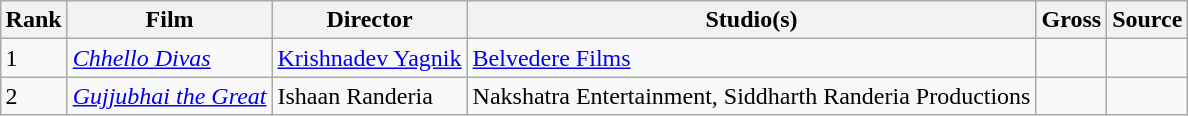<table class="wikitable sortable" style="margin:auto; margin:auto;">
<tr>
<th>Rank</th>
<th>Film</th>
<th>Director</th>
<th>Studio(s)</th>
<th>Gross</th>
<th>Source</th>
</tr>
<tr>
<td>1</td>
<td><em><a href='#'>Chhello Divas</a></em></td>
<td><a href='#'>Krishnadev Yagnik</a></td>
<td><a href='#'>Belvedere Films</a></td>
<td></td>
<td></td>
</tr>
<tr>
<td>2</td>
<td><em><a href='#'>Gujjubhai the Great</a></em></td>
<td>Ishaan Randeria</td>
<td>Nakshatra Entertainment, Siddharth Randeria Productions</td>
<td></td>
<td></td>
</tr>
</table>
